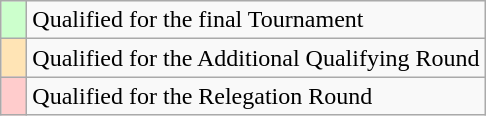<table class="wikitable">
<tr>
<td style="width:10px; background:#cfc;"></td>
<td>Qualified for the final Tournament</td>
</tr>
<tr>
<td style="width:10px; background:moccasin;"></td>
<td>Qualified for the Additional Qualifying Round</td>
</tr>
<tr>
<td style="width:10px; background:#fcc;"></td>
<td>Qualified for the Relegation Round</td>
</tr>
</table>
